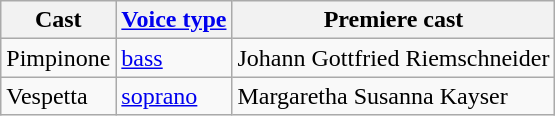<table class="wikitable">
<tr>
<th>Cast</th>
<th><a href='#'>Voice type</a></th>
<th>Premiere cast</th>
</tr>
<tr>
<td>Pimpinone</td>
<td><a href='#'>bass</a></td>
<td>Johann Gottfried Riemschneider</td>
</tr>
<tr>
<td>Vespetta</td>
<td><a href='#'>soprano</a></td>
<td>Margaretha Susanna Kayser</td>
</tr>
</table>
